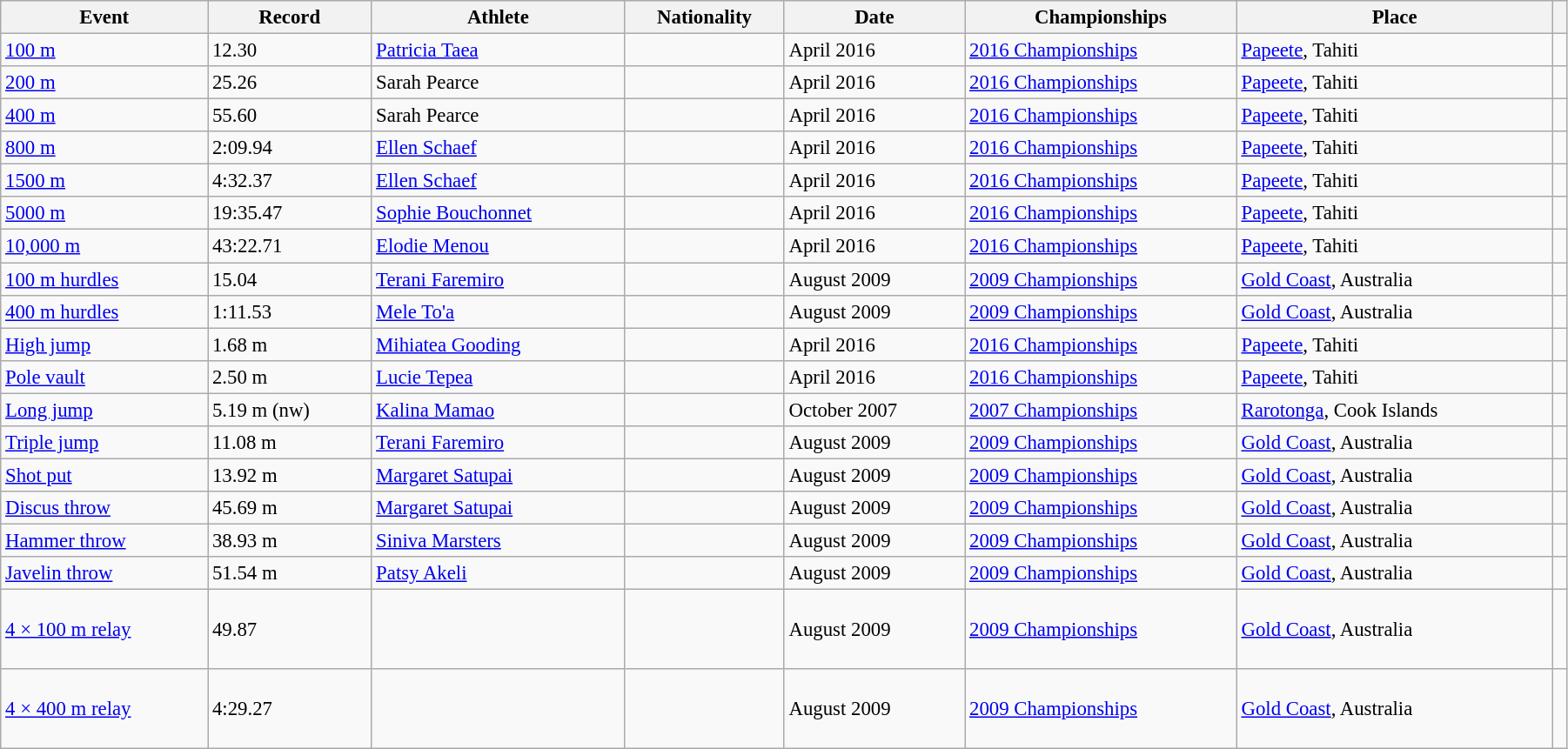<table class="wikitable" style="font-size:95%; width: 95%;">
<tr>
<th>Event</th>
<th>Record</th>
<th>Athlete</th>
<th>Nationality</th>
<th>Date</th>
<th>Championships</th>
<th>Place</th>
<th></th>
</tr>
<tr>
<td><a href='#'>100 m</a></td>
<td>12.30 </td>
<td><a href='#'>Patricia Taea</a></td>
<td></td>
<td>April 2016</td>
<td><a href='#'>2016 Championships</a></td>
<td> <a href='#'>Papeete</a>, Tahiti</td>
<td></td>
</tr>
<tr>
<td><a href='#'>200 m</a></td>
<td>25.26 </td>
<td>Sarah Pearce</td>
<td></td>
<td>April 2016</td>
<td><a href='#'>2016 Championships</a></td>
<td> <a href='#'>Papeete</a>, Tahiti</td>
<td></td>
</tr>
<tr>
<td><a href='#'>400 m</a></td>
<td>55.60</td>
<td>Sarah Pearce</td>
<td></td>
<td>April 2016</td>
<td><a href='#'>2016 Championships</a></td>
<td> <a href='#'>Papeete</a>, Tahiti</td>
<td></td>
</tr>
<tr>
<td><a href='#'>800 m</a></td>
<td>2:09.94</td>
<td><a href='#'>Ellen Schaef</a></td>
<td></td>
<td>April 2016</td>
<td><a href='#'>2016 Championships</a></td>
<td> <a href='#'>Papeete</a>, Tahiti</td>
<td></td>
</tr>
<tr>
<td><a href='#'>1500 m</a></td>
<td>4:32.37</td>
<td><a href='#'>Ellen Schaef</a></td>
<td></td>
<td>April 2016</td>
<td><a href='#'>2016 Championships</a></td>
<td> <a href='#'>Papeete</a>, Tahiti</td>
<td></td>
</tr>
<tr>
<td><a href='#'>5000 m</a></td>
<td>19:35.47</td>
<td><a href='#'>Sophie Bouchonnet</a></td>
<td></td>
<td>April 2016</td>
<td><a href='#'>2016 Championships</a></td>
<td> <a href='#'>Papeete</a>, Tahiti</td>
<td></td>
</tr>
<tr>
<td><a href='#'>10,000 m</a></td>
<td>43:22.71</td>
<td><a href='#'>Elodie Menou</a></td>
<td></td>
<td>April 2016</td>
<td><a href='#'>2016 Championships</a></td>
<td> <a href='#'>Papeete</a>, Tahiti</td>
<td></td>
</tr>
<tr>
<td><a href='#'>100 m hurdles</a></td>
<td>15.04 </td>
<td><a href='#'>Terani Faremiro</a></td>
<td></td>
<td>August 2009</td>
<td><a href='#'>2009 Championships</a></td>
<td> <a href='#'>Gold Coast</a>, Australia</td>
<td></td>
</tr>
<tr>
<td><a href='#'>400 m hurdles</a></td>
<td>1:11.53</td>
<td><a href='#'>Mele To'a</a></td>
<td></td>
<td>August 2009</td>
<td><a href='#'>2009 Championships</a></td>
<td> <a href='#'>Gold Coast</a>, Australia</td>
<td></td>
</tr>
<tr>
<td><a href='#'>High jump</a></td>
<td>1.68 m</td>
<td><a href='#'>Mihiatea Gooding</a></td>
<td></td>
<td>April 2016</td>
<td><a href='#'>2016 Championships</a></td>
<td> <a href='#'>Papeete</a>, Tahiti</td>
<td></td>
</tr>
<tr>
<td><a href='#'>Pole vault</a></td>
<td>2.50 m</td>
<td><a href='#'>Lucie Tepea</a></td>
<td></td>
<td>April 2016</td>
<td><a href='#'>2016 Championships</a></td>
<td> <a href='#'>Papeete</a>, Tahiti</td>
<td></td>
</tr>
<tr>
<td><a href='#'>Long jump</a></td>
<td>5.19 m (nw)</td>
<td><a href='#'>Kalina Mamao</a></td>
<td></td>
<td>October 2007</td>
<td><a href='#'>2007 Championships</a></td>
<td> <a href='#'>Rarotonga</a>, Cook Islands</td>
<td></td>
</tr>
<tr>
<td><a href='#'>Triple jump</a></td>
<td>11.08 m </td>
<td><a href='#'>Terani Faremiro</a></td>
<td></td>
<td>August 2009</td>
<td><a href='#'>2009 Championships</a></td>
<td> <a href='#'>Gold Coast</a>, Australia</td>
<td></td>
</tr>
<tr>
<td><a href='#'>Shot put</a></td>
<td>13.92 m</td>
<td><a href='#'>Margaret Satupai</a></td>
<td></td>
<td>August 2009</td>
<td><a href='#'>2009 Championships</a></td>
<td> <a href='#'>Gold Coast</a>, Australia</td>
<td></td>
</tr>
<tr>
<td><a href='#'>Discus throw</a></td>
<td>45.69 m</td>
<td><a href='#'>Margaret Satupai</a></td>
<td></td>
<td>August 2009</td>
<td><a href='#'>2009 Championships</a></td>
<td> <a href='#'>Gold Coast</a>, Australia</td>
<td></td>
</tr>
<tr>
<td><a href='#'>Hammer throw</a></td>
<td>38.93 m</td>
<td><a href='#'>Siniva Marsters</a></td>
<td></td>
<td>August 2009</td>
<td><a href='#'>2009 Championships</a></td>
<td> <a href='#'>Gold Coast</a>, Australia</td>
<td></td>
</tr>
<tr>
<td><a href='#'>Javelin throw</a></td>
<td>51.54 m</td>
<td><a href='#'>Patsy Akeli</a></td>
<td></td>
<td>August 2009</td>
<td><a href='#'>2009 Championships</a></td>
<td> <a href='#'>Gold Coast</a>, Australia</td>
<td></td>
</tr>
<tr>
<td><a href='#'>4 × 100 m relay</a></td>
<td>49.87</td>
<td><br><br><br></td>
<td></td>
<td>August 2009</td>
<td><a href='#'>2009 Championships</a></td>
<td> <a href='#'>Gold Coast</a>, Australia</td>
<td></td>
</tr>
<tr>
<td><a href='#'>4 × 400 m relay</a></td>
<td>4:29.27</td>
<td><br><br><br></td>
<td></td>
<td>August 2009</td>
<td><a href='#'>2009 Championships</a></td>
<td> <a href='#'>Gold Coast</a>, Australia</td>
<td></td>
</tr>
</table>
